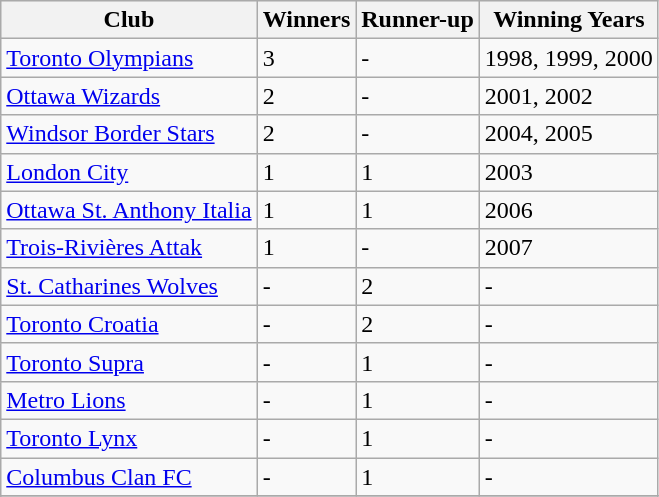<table class="wikitable">
<tr style="background:#efefef;">
<th>Club</th>
<th>Winners</th>
<th>Runner-up</th>
<th>Winning Years</th>
</tr>
<tr>
<td><a href='#'>Toronto Olympians</a></td>
<td>3</td>
<td>-</td>
<td>1998, 1999, 2000</td>
</tr>
<tr>
<td><a href='#'>Ottawa Wizards</a></td>
<td>2</td>
<td>-</td>
<td>2001, 2002</td>
</tr>
<tr>
<td><a href='#'>Windsor Border Stars</a></td>
<td>2</td>
<td>-</td>
<td>2004, 2005</td>
</tr>
<tr>
<td><a href='#'>London City</a></td>
<td>1</td>
<td>1</td>
<td>2003</td>
</tr>
<tr>
<td><a href='#'>Ottawa St. Anthony Italia</a></td>
<td>1</td>
<td>1</td>
<td>2006</td>
</tr>
<tr>
<td><a href='#'>Trois-Rivières Attak</a></td>
<td>1</td>
<td>-</td>
<td>2007</td>
</tr>
<tr>
<td><a href='#'>St. Catharines Wolves</a></td>
<td>-</td>
<td>2</td>
<td>-</td>
</tr>
<tr>
<td><a href='#'>Toronto Croatia</a></td>
<td>-</td>
<td>2</td>
<td>-</td>
</tr>
<tr>
<td><a href='#'>Toronto Supra</a></td>
<td>-</td>
<td>1</td>
<td>-</td>
</tr>
<tr>
<td><a href='#'>Metro Lions</a></td>
<td>-</td>
<td>1</td>
<td>-</td>
</tr>
<tr>
<td><a href='#'>Toronto Lynx</a></td>
<td>-</td>
<td>1</td>
<td>-</td>
</tr>
<tr>
<td><a href='#'>Columbus Clan FC</a></td>
<td>-</td>
<td>1</td>
<td>-</td>
</tr>
<tr>
</tr>
<tr>
</tr>
</table>
